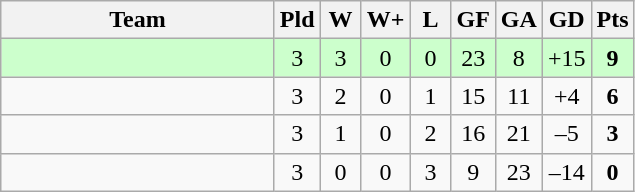<table class="wikitable" style="text-align: center;">
<tr>
<th style="width:175px;">Team</th>
<th width="20">Pld</th>
<th width="20">W</th>
<th width="20">W+</th>
<th width="20">L</th>
<th width="20">GF</th>
<th width="20">GA</th>
<th width="20">GD</th>
<th width="20">Pts</th>
</tr>
<tr style="text-align:center; background:#cfc;">
<td style="text-align:left;"></td>
<td>3</td>
<td>3</td>
<td>0</td>
<td>0</td>
<td>23</td>
<td>8</td>
<td>+15</td>
<td><strong>9</strong></td>
</tr>
<tr style="text-align:center;">
<td style="text-align:left;"></td>
<td>3</td>
<td>2</td>
<td>0</td>
<td>1</td>
<td>15</td>
<td>11</td>
<td>+4</td>
<td><strong>6</strong></td>
</tr>
<tr style="text-align:center;">
<td style="text-align:left;"></td>
<td>3</td>
<td>1</td>
<td>0</td>
<td>2</td>
<td>16</td>
<td>21</td>
<td>–5</td>
<td><strong>3</strong></td>
</tr>
<tr style="text-align:center;">
<td style="text-align:left;"></td>
<td>3</td>
<td>0</td>
<td>0</td>
<td>3</td>
<td>9</td>
<td>23</td>
<td>–14</td>
<td><strong>0</strong></td>
</tr>
</table>
